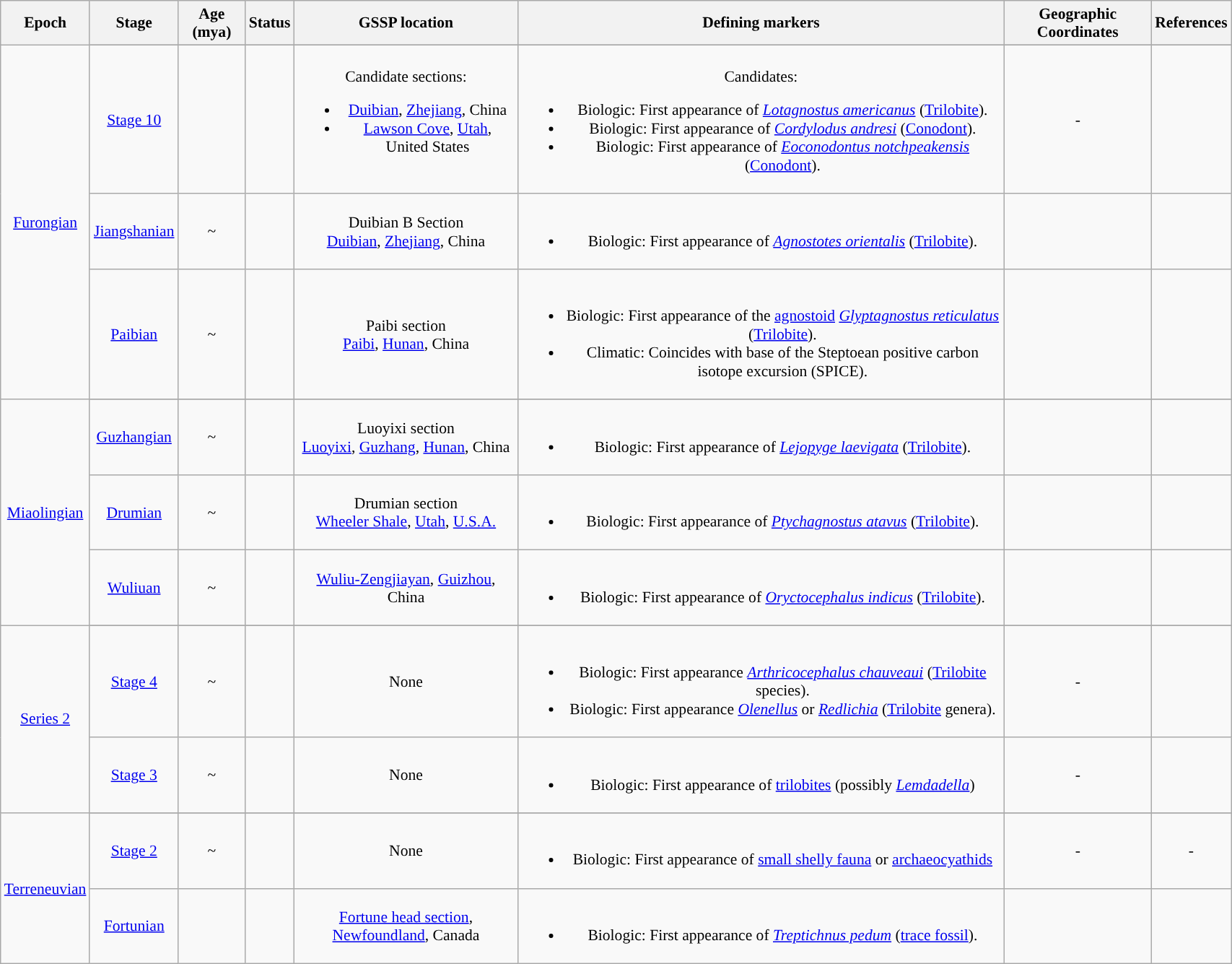<table class="wikitable"  style="font-size:90%; width:90%; text-align:center;">
<tr>
<th style="width:75px;">Epoch</th>
<th style="width:75px;">Stage</th>
<th style="width:55px;">Age (mya)</th>
<th style="width:15px;">Status</th>
<th style="width:200px;">GSSP location</th>
<th width="">Defining markers</th>
<th width="">Geographic Coordinates</th>
<th width="">References</th>
</tr>
<tr style="background:">
<td rowspan="4"><a href='#'>Furongian</a></td>
</tr>
<tr style="background:">
<td><a href='#'>Stage 10</a></td>
<td></td>
<td></td>
<td>Candidate sections:<br><ul><li><a href='#'>Duibian</a>, <a href='#'>Zhejiang</a>, China</li><li><a href='#'>Lawson Cove</a>, <a href='#'>Utah</a>, United States</li></ul></td>
<td><br>Candidates:<ul><li>Biologic: First appearance of <em><a href='#'>Lotagnostus americanus</a></em> (<a href='#'>Trilobite</a>).</li><li>Biologic: First appearance of <em><a href='#'>Cordylodus andresi</a></em> (<a href='#'>Conodont</a>).</li><li>Biologic: First appearance of <em><a href='#'>Eoconodontus notchpeakensis</a></em> (<a href='#'>Conodont</a>).</li></ul></td>
<td>-</td>
<td></td>
</tr>
<tr style="background:">
<td><a href='#'>Jiangshanian</a></td>
<td>~</td>
<td></td>
<td>Duibian B Section<br><a href='#'>Duibian</a>, <a href='#'>Zhejiang</a>, China</td>
<td><br><ul><li>Biologic: First appearance of <em><a href='#'>Agnostotes orientalis</a></em> (<a href='#'>Trilobite</a>).</li></ul></td>
<td></td>
<td></td>
</tr>
<tr style="background:">
<td><a href='#'>Paibian</a></td>
<td>~</td>
<td></td>
<td>Paibi section<br><a href='#'>Paibi</a>, <a href='#'>Hunan</a>, China</td>
<td><br><ul><li>Biologic: First appearance of the <a href='#'>agnostoid</a> <em><a href='#'>Glyptagnostus reticulatus</a></em> (<a href='#'>Trilobite</a>).</li><li>Climatic: Coincides with base of the Steptoean positive carbon isotope excursion (SPICE).</li></ul></td>
<td></td>
<td></td>
</tr>
<tr style="background:">
<td rowspan="4"><a href='#'>Miaolingian</a></td>
</tr>
<tr style="background:">
<td><a href='#'>Guzhangian</a></td>
<td>~</td>
<td></td>
<td>Luoyixi section<br><a href='#'>Luoyixi</a>, <a href='#'>Guzhang</a>, <a href='#'>Hunan</a>, China</td>
<td><br><ul><li>Biologic: First appearance of <em><a href='#'>Lejopyge laevigata</a></em> (<a href='#'>Trilobite</a>).</li></ul></td>
<td></td>
<td></td>
</tr>
<tr style="background:">
<td><a href='#'>Drumian</a></td>
<td>~</td>
<td></td>
<td>Drumian section<br><a href='#'>Wheeler Shale</a>, <a href='#'>Utah</a>, <a href='#'>U.S.A.</a></td>
<td><br><ul><li>Biologic: First appearance of <em><a href='#'>Ptychagnostus atavus</a></em> (<a href='#'>Trilobite</a>).</li></ul></td>
<td></td>
<td></td>
</tr>
<tr style="background:">
<td><a href='#'>Wuliuan</a></td>
<td>~</td>
<td></td>
<td><a href='#'>Wuliu-Zengjiayan</a>, <a href='#'>Guizhou</a>, China</td>
<td><br><ul><li>Biologic: First appearance of <em><a href='#'>Oryctocephalus indicus</a></em> (<a href='#'>Trilobite</a>).</li></ul></td>
<td></td>
<td></td>
</tr>
<tr style="background:">
<td rowspan="3"><a href='#'>Series 2</a></td>
</tr>
<tr style="background:">
<td><a href='#'>Stage 4</a></td>
<td>~</td>
<td></td>
<td>None</td>
<td><br><ul><li>Biologic: First appearance <em><a href='#'>Arthricocephalus chauveaui</a></em> (<a href='#'>Trilobite</a> species).</li><li>Biologic: First appearance <em><a href='#'>Olenellus</a></em> or <em><a href='#'>Redlichia</a></em> (<a href='#'>Trilobite</a> genera).</li></ul></td>
<td>-</td>
<td></td>
</tr>
<tr style="background:">
<td><a href='#'>Stage 3</a></td>
<td>~</td>
<td></td>
<td>None</td>
<td><br><ul><li>Biologic: First appearance of <a href='#'>trilobites</a> (possibly <em><a href='#'>Lemdadella</a></em>)</li></ul></td>
<td>-</td>
<td></td>
</tr>
<tr style="background:">
<td rowspan="3"><a href='#'>Terreneuvian</a></td>
</tr>
<tr style="background:">
<td><a href='#'>Stage 2</a></td>
<td>~</td>
<td></td>
<td>None</td>
<td><br><ul><li>Biologic: First appearance of <a href='#'>small shelly fauna</a> or <a href='#'>archaeocyathids</a></li></ul></td>
<td>-</td>
<td>-</td>
</tr>
<tr style="background:">
<td><a href='#'>Fortunian</a></td>
<td></td>
<td></td>
<td><a href='#'>Fortune head section</a>,<br><a href='#'>Newfoundland</a>, Canada</td>
<td><br><ul><li>Biologic: First appearance of <em><a href='#'>Treptichnus pedum</a></em> (<a href='#'>trace fossil</a>).</li></ul></td>
<td></td>
<td></td>
</tr>
</table>
